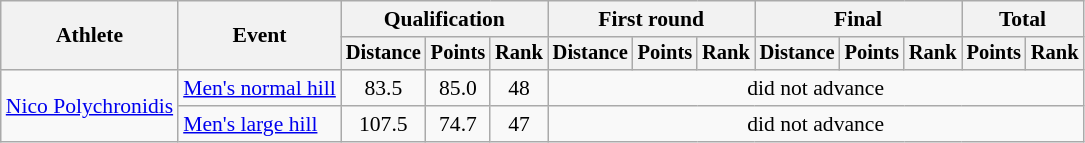<table class="wikitable" style="font-size:90%">
<tr>
<th rowspan=2>Athlete</th>
<th rowspan=2>Event</th>
<th colspan=3>Qualification</th>
<th colspan=3>First round</th>
<th colspan=3>Final</th>
<th colspan=2>Total</th>
</tr>
<tr style="font-size:95%">
<th>Distance</th>
<th>Points</th>
<th>Rank</th>
<th>Distance</th>
<th>Points</th>
<th>Rank</th>
<th>Distance</th>
<th>Points</th>
<th>Rank</th>
<th>Points</th>
<th>Rank</th>
</tr>
<tr align=center>
<td align=left rowspan=2><a href='#'>Nico Polychronidis</a></td>
<td align=left><a href='#'>Men's normal hill</a></td>
<td>83.5</td>
<td>85.0</td>
<td>48</td>
<td colspan=8>did not advance</td>
</tr>
<tr align=center>
<td align=left><a href='#'>Men's large hill</a></td>
<td>107.5</td>
<td>74.7</td>
<td>47</td>
<td colspan=8>did not advance</td>
</tr>
</table>
